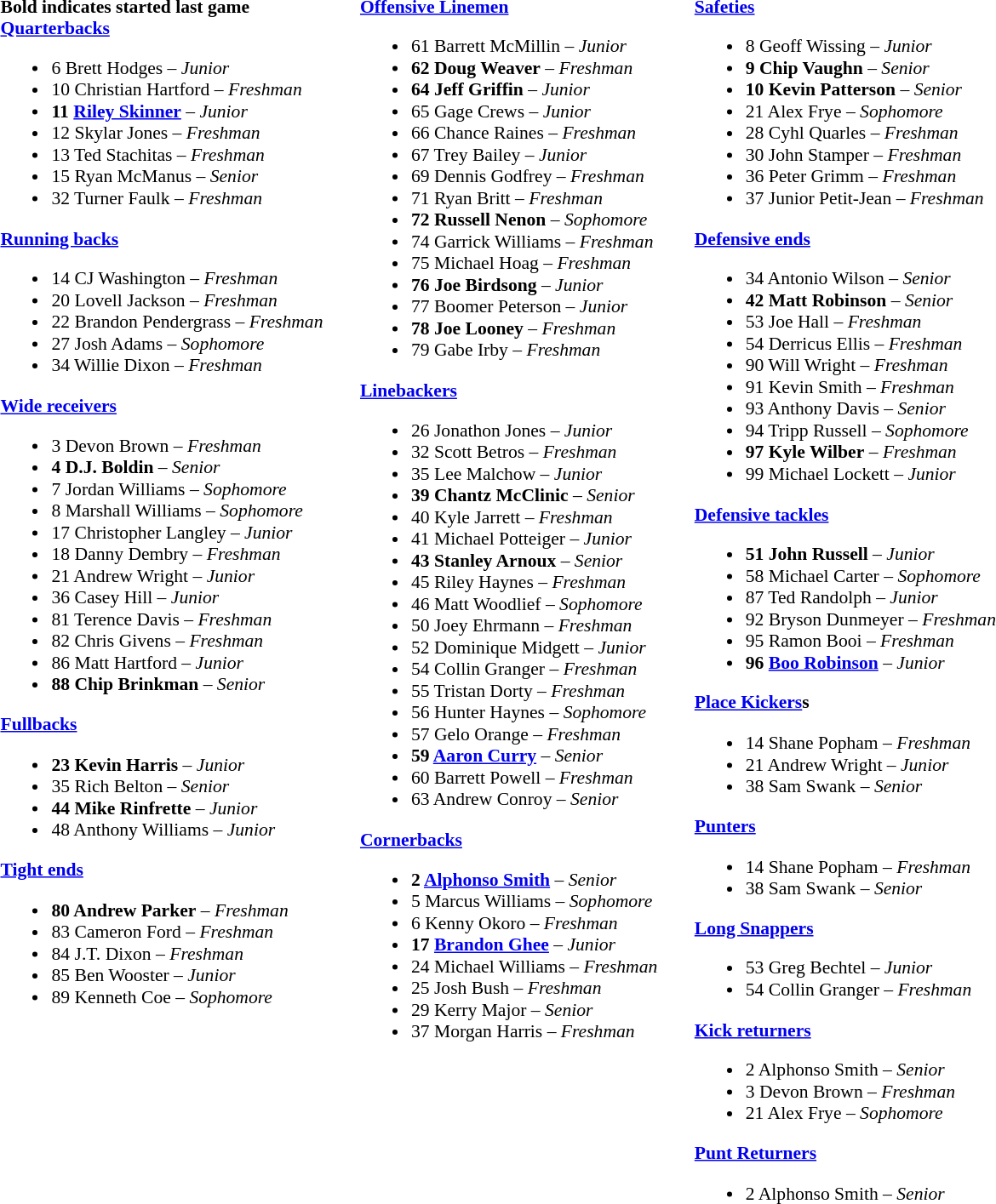<table class="toccolours" style="border-collapse:collapse; font-size:90%;">
<tr>
<td colspan="7" align="center"></td>
</tr>
<tr>
<td colspan=7 align="right"></td>
</tr>
<tr>
<td valign="top"><br><strong>Bold indicates started last game</strong><br><strong><a href='#'>Quarterbacks</a></strong><ul><li>6 Brett Hodges – <em> Junior</em></li><li>10 Christian Hartford – <em>Freshman</em></li><li><strong>11 <a href='#'>Riley Skinner</a></strong> – <em> Junior</em></li><li>12 Skylar Jones – <em> Freshman</em></li><li>13 Ted Stachitas – <em>Freshman</em></li><li>15 Ryan McManus – <em>Senior</em></li><li>32 Turner Faulk – <em>Freshman</em></li></ul><strong><a href='#'>Running backs</a></strong><ul><li>14 CJ Washington – <em> Freshman</em></li><li>20 Lovell Jackson – <em>Freshman</em></li><li>22 Brandon Pendergrass – <em> Freshman</em></li><li>27 Josh Adams – <em> Sophomore</em></li><li>34 Willie Dixon – <em> Freshman</em></li></ul><strong><a href='#'>Wide receivers</a></strong><ul><li>3 Devon Brown – <em> Freshman</em></li><li><strong>4 D.J. Boldin</strong> – <em> Senior</em></li><li>7 Jordan Williams – <em>Sophomore</em></li><li>8 Marshall Williams – <em> Sophomore</em></li><li>17 Christopher Langley – <em>Junior</em></li><li>18 Danny Dembry – <em> Freshman</em></li><li>21 Andrew Wright – <em>Junior</em></li><li>36 Casey Hill – <em> Junior</em></li><li>81 Terence Davis – <em>Freshman</em></li><li>82 Chris Givens – <em>Freshman</em></li><li>86 Matt Hartford – <em>Junior</em></li><li><strong>88 Chip Brinkman</strong> – <em> Senior</em></li></ul><strong><a href='#'>Fullbacks</a></strong><ul><li><strong>23 Kevin Harris</strong> – <em>  Junior</em></li><li>35 Rich Belton – <em> Senior</em></li><li><strong>44 Mike Rinfrette</strong> – <em> Junior</em></li><li>48 Anthony Williams – <em>Junior</em></li></ul><strong><a href='#'>Tight ends</a></strong><ul><li><strong>80 Andrew Parker</strong> – <em>Freshman</em></li><li>83 Cameron Ford – <em> Freshman</em></li><li>84 J.T. Dixon – <em>Freshman</em></li><li>85 Ben Wooster – <em> Junior</em></li><li>89 Kenneth Coe – <em>Sophomore</em></li></ul></td>
<td width="25"> </td>
<td valign="top"><br><strong><a href='#'>Offensive Linemen</a></strong><ul><li>61 Barrett McMillin – <em> Junior</em></li><li><strong>62 Doug Weaver</strong> – <em> Freshman</em></li><li><strong>64 Jeff Griffin</strong> – <em> Junior</em></li><li>65 Gage Crews – <em> Junior</em></li><li>66 Chance Raines – <em>Freshman</em></li><li>67 Trey Bailey – <em> Junior</em></li><li>69 Dennis Godfrey – <em> Freshman</em></li><li>71 Ryan Britt – <em> Freshman</em></li><li><strong>72 Russell Nenon</strong> – <em> Sophomore</em></li><li>74 Garrick Williams – <em>Freshman</em></li><li>75 Michael Hoag – <em> Freshman</em></li><li><strong>76 Joe Birdsong</strong> – <em> Junior</em></li><li>77 Boomer Peterson – <em> Junior</em></li><li><strong>78 Joe Looney</strong> – <em>Freshman</em></li><li>79 Gabe Irby – <em>Freshman</em></li></ul><strong><a href='#'>Linebackers</a></strong><ul><li>26 Jonathon Jones – <em> Junior</em></li><li>32 Scott Betros – <em>Freshman</em></li><li>35 Lee Malchow – <em>Junior</em></li><li><strong>39 Chantz McClinic</strong> – <em> Senior</em></li><li>40 Kyle Jarrett – <em> Freshman</em></li><li>41 Michael Potteiger – <em>Junior</em></li><li><strong>43 Stanley Arnoux</strong> – <em> Senior</em></li><li>45 Riley Haynes – <em>Freshman</em></li><li>46 Matt Woodlief – <em> Sophomore</em></li><li>50 Joey Ehrmann – <em>Freshman</em></li><li>52 Dominique Midgett – <em> Junior</em></li><li>54 Collin Granger – <em> Freshman</em></li><li>55 Tristan Dorty – <em> Freshman</em></li><li>56 Hunter Haynes – <em> Sophomore</em></li><li>57 Gelo Orange – <em> Freshman</em></li><li><strong>59 <a href='#'>Aaron Curry</a></strong> – <em> Senior</em></li><li>60 Barrett Powell – <em>Freshman</em></li><li>63 Andrew Conroy – <em>Senior</em></li></ul><strong><a href='#'>Cornerbacks</a></strong><ul><li><strong>2 <a href='#'>Alphonso Smith</a></strong> – <em> Senior</em></li><li>5 Marcus Williams – <em> Sophomore</em></li><li>6 Kenny Okoro – <em>Freshman</em></li><li><strong>17 <a href='#'>Brandon Ghee</a></strong> – <em> Junior</em></li><li>24 Michael Williams – <em> Freshman</em></li><li>25 Josh Bush – <em> Freshman</em></li><li>29 Kerry Major – <em> Senior</em></li><li>37 Morgan Harris – <em>Freshman</em></li></ul></td>
<td width="25"> </td>
<td valign="top"><br><strong><a href='#'>Safeties</a></strong><ul><li>8 Geoff Wissing – <em>Junior</em></li><li><strong>9 Chip Vaughn</strong> – <em> Senior</em></li><li><strong>10 Kevin Patterson</strong> – <em> Senior</em></li><li>21 Alex Frye – <em> Sophomore</em></li><li>28 Cyhl Quarles – <em> Freshman</em></li><li>30 John Stamper – <em> Freshman</em></li><li>36 Peter Grimm – <em> Freshman</em></li><li>37 Junior Petit-Jean – <em> Freshman</em></li></ul><strong><a href='#'>Defensive ends</a></strong><ul><li>34 Antonio Wilson – <em> Senior</em></li><li><strong>42 Matt Robinson</strong> – <em> Senior</em></li><li>53 Joe Hall – <em> Freshman</em></li><li>54 Derricus Ellis – <em>Freshman</em></li><li>90 Will Wright – <em> Freshman</em></li><li>91 Kevin Smith – <em>Freshman</em></li><li>93 Anthony Davis – <em> Senior</em></li><li>94 Tripp Russell – <em> Sophomore</em></li><li><strong>97 Kyle Wilber</strong> – <em> Freshman</em></li><li>99 Michael Lockett – <em> Junior</em></li></ul><strong><a href='#'>Defensive tackles</a></strong><ul><li><strong>51 John Russell</strong> – <em> Junior</em></li><li>58 Michael Carter – <em> Sophomore</em></li><li>87 Ted Randolph – <em> Junior</em></li><li>92 Bryson Dunmeyer – <em>Freshman</em></li><li>95 Ramon Booi – <em>Freshman</em></li><li><strong>96 <a href='#'>Boo Robinson</a></strong> – <em> Junior</em></li></ul><strong><a href='#'>Place Kickers</a>s</strong><ul><li>14 Shane Popham – <em>Freshman</em></li><li>21 Andrew Wright – <em>Junior</em></li><li>38 Sam Swank – <em> Senior</em></li></ul><strong><a href='#'>Punters</a></strong><ul><li>14 Shane Popham – <em>Freshman</em></li><li>38 Sam Swank – <em> Senior</em></li></ul><strong><a href='#'>Long Snappers</a></strong><ul><li>53 Greg Bechtel – <em>Junior</em></li><li>54 Collin Granger – <em> Freshman</em></li></ul><strong><a href='#'>Kick returners</a></strong><ul><li>2 Alphonso Smith – <em> Senior</em></li><li>3 Devon Brown – <em> Freshman</em></li><li>21 Alex Frye – <em> Sophomore</em></li></ul><strong><a href='#'>Punt Returners</a></strong><ul><li>2 Alphonso Smith – <em> Senior</em></li></ul></td>
</tr>
<tr>
<td colspan="5" valign="bottom" align="right"><small>      </small></td>
</tr>
</table>
